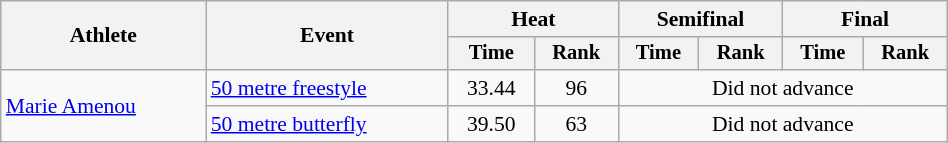<table class="wikitable" style="text-align:center; font-size:90%; width:50%;">
<tr>
<th rowspan="2">Athlete</th>
<th rowspan="2">Event</th>
<th colspan="2">Heat</th>
<th colspan="2">Semifinal</th>
<th colspan="2">Final</th>
</tr>
<tr style="font-size:95%">
<th>Time</th>
<th>Rank</th>
<th>Time</th>
<th>Rank</th>
<th>Time</th>
<th>Rank</th>
</tr>
<tr>
<td align=left rowspan=2><a href='#'>Marie Amenou</a></td>
<td align=left><a href='#'>50 metre freestyle</a></td>
<td>33.44</td>
<td>96</td>
<td colspan=4>Did not advance</td>
</tr>
<tr>
<td align=left><a href='#'>50 metre butterfly</a></td>
<td>39.50</td>
<td>63</td>
<td colspan=4>Did not advance</td>
</tr>
</table>
